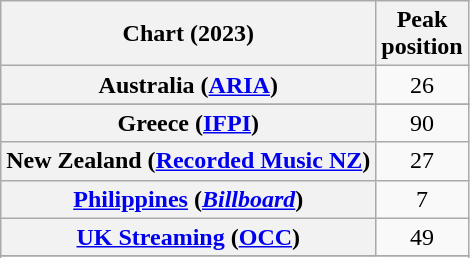<table class="wikitable sortable plainrowheaders" style="text-align:center">
<tr>
<th scope="col">Chart (2023)</th>
<th scope="col">Peak<br>position</th>
</tr>
<tr>
<th scope="row">Australia (<a href='#'>ARIA</a>)</th>
<td>26</td>
</tr>
<tr>
</tr>
<tr>
</tr>
<tr>
<th scope="row">Greece (<a href='#'>IFPI</a>)</th>
<td>90</td>
</tr>
<tr>
<th scope="row">New Zealand (<a href='#'>Recorded Music NZ</a>)</th>
<td>27</td>
</tr>
<tr>
<th scope="row"><a href='#'>Philippines</a> (<em><a href='#'>Billboard</a></em>)</th>
<td>7</td>
</tr>
<tr>
<th scope="row"><a href='#'>UK Streaming</a> (<a href='#'>OCC</a>)</th>
<td>49</td>
</tr>
<tr>
</tr>
<tr>
</tr>
</table>
